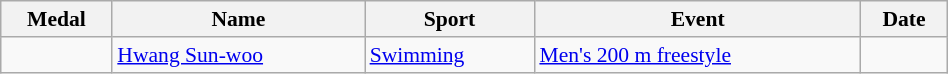<table class="wikitable sortable" style="font-size:90%; width:50%;">
<tr>
<th>Medal</th>
<th>Name</th>
<th>Sport</th>
<th>Event</th>
<th>Date</th>
</tr>
<tr>
<td></td>
<td><a href='#'>Hwang Sun-woo</a></td>
<td><a href='#'>Swimming</a></td>
<td><a href='#'>Men's 200 m freestyle</a></td>
<td></td>
</tr>
</table>
